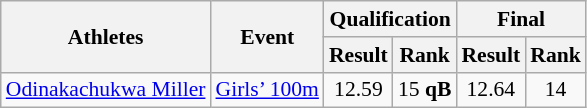<table class="wikitable" border="1" style="font-size:90%">
<tr>
<th rowspan=2>Athletes</th>
<th rowspan=2>Event</th>
<th colspan=2>Qualification</th>
<th colspan=2>Final</th>
</tr>
<tr>
<th>Result</th>
<th>Rank</th>
<th>Result</th>
<th>Rank</th>
</tr>
<tr>
<td><a href='#'>Odinakachukwa Miller</a></td>
<td><a href='#'>Girls’ 100m</a></td>
<td align=center>12.59</td>
<td align=center>15 <strong>qB</strong></td>
<td align=center>12.64</td>
<td align=center>14</td>
</tr>
</table>
